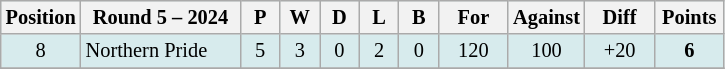<table class="wikitable" style="text-align:center; font-size:85%;">
<tr style="background: #d7ebed;">
<th width="40" abbr="Position">Position</th>
<th width="100">Round 5 – 2024</th>
<th width="20" abbr="Played">P</th>
<th width="20" abbr="Won">W</th>
<th width="20" abbr="Drawn">D</th>
<th width="20" abbr="Lost">L</th>
<th width="20" abbr="Bye">B</th>
<th width="40" abbr="Points for">For</th>
<th width="40" abbr="Points against">Against</th>
<th width="40" abbr="Points difference">Diff</th>
<th width="40" abbr="Points">Points</th>
</tr>
<tr style="background: #d7ebed;">
<td>8</td>
<td style="text-align:left;"> Northern Pride</td>
<td>5</td>
<td>3</td>
<td>0</td>
<td>2</td>
<td>0</td>
<td>120</td>
<td>100</td>
<td>+20</td>
<td><strong>6</strong></td>
</tr>
<tr>
</tr>
</table>
